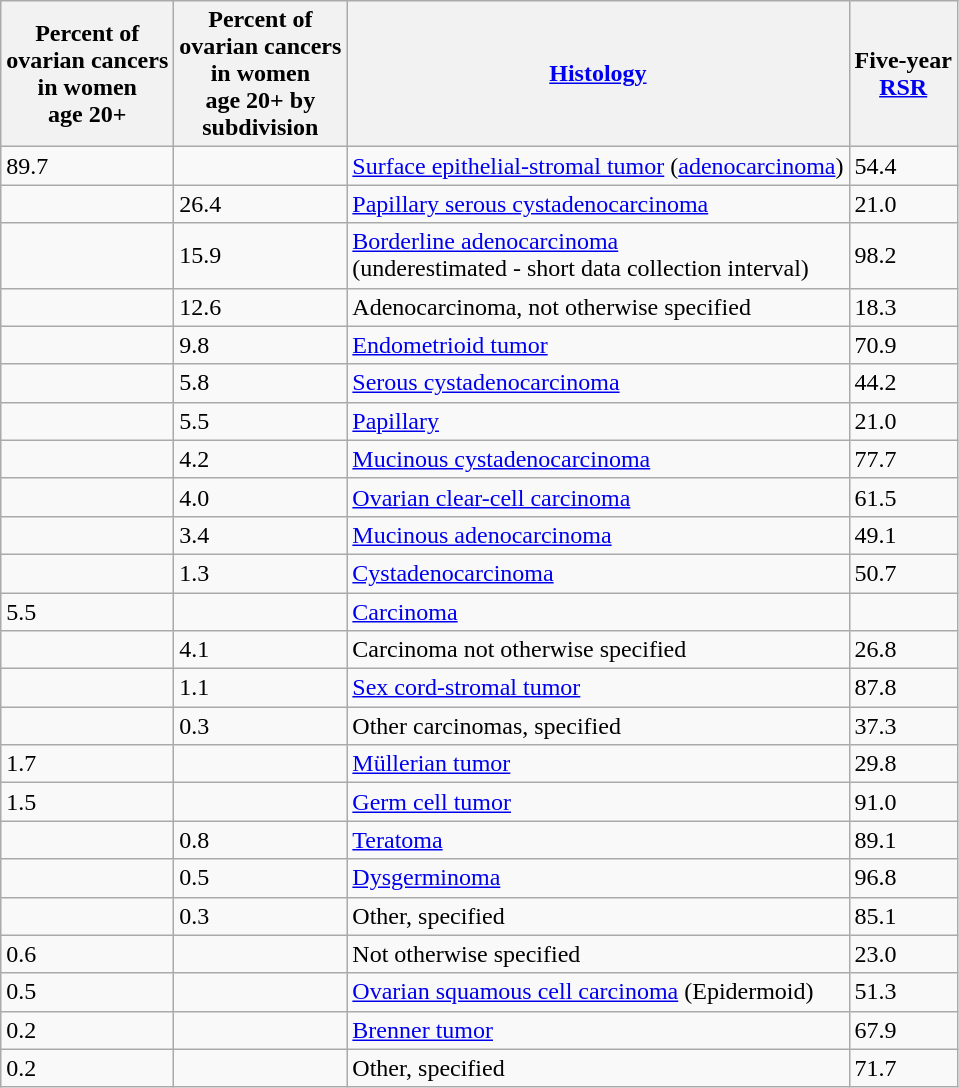<table class="wikitable">
<tr>
<th>Percent of<br> ovarian cancers<br> in women<br> age 20+</th>
<th>Percent of<br> ovarian cancers<br> in women<br> age 20+ by<br>subdivision</th>
<th><a href='#'>Histology</a></th>
<th>Five-year<br><a href='#'>RSR</a></th>
</tr>
<tr>
<td>89.7</td>
<td></td>
<td><a href='#'>Surface epithelial-stromal tumor</a> (<a href='#'>adenocarcinoma</a>)</td>
<td>54.4</td>
</tr>
<tr>
<td></td>
<td>26.4</td>
<td><a href='#'>Papillary serous cystadenocarcinoma</a></td>
<td>21.0</td>
</tr>
<tr>
<td></td>
<td>15.9</td>
<td><a href='#'>Borderline adenocarcinoma</a> <br>(underestimated - short data collection interval)</td>
<td>98.2</td>
</tr>
<tr>
<td></td>
<td>12.6</td>
<td>Adenocarcinoma, not otherwise specified</td>
<td>18.3</td>
</tr>
<tr>
<td></td>
<td>9.8</td>
<td><a href='#'>Endometrioid tumor</a></td>
<td>70.9</td>
</tr>
<tr>
<td></td>
<td>5.8</td>
<td><a href='#'>Serous cystadenocarcinoma</a></td>
<td>44.2</td>
</tr>
<tr>
<td></td>
<td>5.5</td>
<td><a href='#'>Papillary</a></td>
<td>21.0</td>
</tr>
<tr>
<td></td>
<td>4.2</td>
<td><a href='#'>Mucinous cystadenocarcinoma</a></td>
<td>77.7</td>
</tr>
<tr>
<td></td>
<td>4.0</td>
<td><a href='#'>Ovarian clear-cell carcinoma</a></td>
<td>61.5</td>
</tr>
<tr>
<td></td>
<td>3.4</td>
<td><a href='#'>Mucinous adenocarcinoma</a></td>
<td>49.1</td>
</tr>
<tr>
<td></td>
<td>1.3</td>
<td><a href='#'>Cystadenocarcinoma</a></td>
<td>50.7</td>
</tr>
<tr>
<td>5.5</td>
<td></td>
<td><a href='#'>Carcinoma</a></td>
<td></td>
</tr>
<tr>
<td></td>
<td>4.1</td>
<td>Carcinoma not otherwise specified</td>
<td>26.8</td>
</tr>
<tr>
<td></td>
<td>1.1</td>
<td><a href='#'>Sex cord-stromal tumor</a></td>
<td>87.8</td>
</tr>
<tr>
<td></td>
<td>0.3</td>
<td>Other carcinomas, specified</td>
<td>37.3</td>
</tr>
<tr>
<td>1.7</td>
<td></td>
<td><a href='#'>Müllerian tumor</a></td>
<td>29.8</td>
</tr>
<tr>
<td>1.5</td>
<td></td>
<td><a href='#'>Germ cell tumor</a></td>
<td>91.0</td>
</tr>
<tr>
<td></td>
<td>0.8</td>
<td><a href='#'>Teratoma</a></td>
<td>89.1</td>
</tr>
<tr>
<td></td>
<td>0.5</td>
<td><a href='#'>Dysgerminoma</a></td>
<td>96.8</td>
</tr>
<tr>
<td></td>
<td>0.3</td>
<td>Other, specified</td>
<td>85.1</td>
</tr>
<tr>
<td>0.6</td>
<td></td>
<td>Not otherwise specified</td>
<td>23.0</td>
</tr>
<tr>
<td>0.5</td>
<td></td>
<td><a href='#'>Ovarian squamous cell carcinoma</a> (Epidermoid)</td>
<td>51.3</td>
</tr>
<tr>
<td>0.2</td>
<td></td>
<td><a href='#'>Brenner tumor</a></td>
<td>67.9</td>
</tr>
<tr>
<td>0.2</td>
<td></td>
<td>Other, specified</td>
<td>71.7</td>
</tr>
</table>
